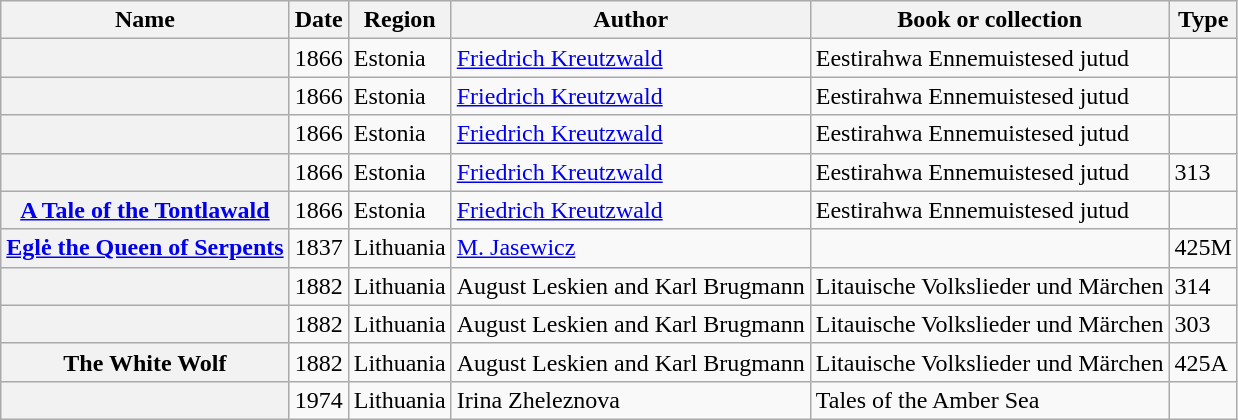<table class="wikitable sortable">
<tr>
<th scope="col">Name</th>
<th scope="col">Date</th>
<th scope="col">Region</th>
<th scope="col">Author</th>
<th scope="col">Book or collection</th>
<th scope="col">Type</th>
</tr>
<tr>
<th></th>
<td>1866</td>
<td>Estonia</td>
<td><a href='#'>Friedrich Kreutzwald</a></td>
<td>Eestirahwa Ennemuistesed jutud</td>
<td></td>
</tr>
<tr>
<th></th>
<td>1866</td>
<td>Estonia</td>
<td><a href='#'>Friedrich Kreutzwald</a></td>
<td>Eestirahwa Ennemuistesed jutud</td>
<td></td>
</tr>
<tr>
<th></th>
<td>1866</td>
<td>Estonia</td>
<td><a href='#'>Friedrich Kreutzwald</a></td>
<td>Eestirahwa Ennemuistesed jutud</td>
<td></td>
</tr>
<tr>
<th></th>
<td>1866</td>
<td>Estonia</td>
<td><a href='#'>Friedrich Kreutzwald</a></td>
<td>Eestirahwa Ennemuistesed jutud</td>
<td>313</td>
</tr>
<tr>
<th><a href='#'>A Tale of the Tontlawald</a></th>
<td>1866</td>
<td>Estonia</td>
<td><a href='#'>Friedrich Kreutzwald</a></td>
<td>Eestirahwa Ennemuistesed jutud</td>
<td></td>
</tr>
<tr>
<th><a href='#'>Eglė the Queen of Serpents</a></th>
<td>1837</td>
<td>Lithuania</td>
<td><a href='#'>M. Jasewicz</a></td>
<td></td>
<td>425M</td>
</tr>
<tr>
<th></th>
<td>1882</td>
<td>Lithuania</td>
<td>August Leskien and Karl Brugmann</td>
<td>Litauische Volkslieder und Märchen</td>
<td>314</td>
</tr>
<tr>
<th></th>
<td>1882</td>
<td>Lithuania</td>
<td>August Leskien and Karl Brugmann</td>
<td>Litauische Volkslieder und Märchen</td>
<td>303</td>
</tr>
<tr>
<th>The White Wolf</th>
<td>1882</td>
<td>Lithuania</td>
<td>August Leskien and Karl Brugmann</td>
<td>Litauische Volkslieder und Märchen</td>
<td>425A</td>
</tr>
<tr>
<th></th>
<td>1974</td>
<td>Lithuania</td>
<td>Irina Zheleznova</td>
<td>Tales of the Amber Sea</td>
<td></td>
</tr>
</table>
